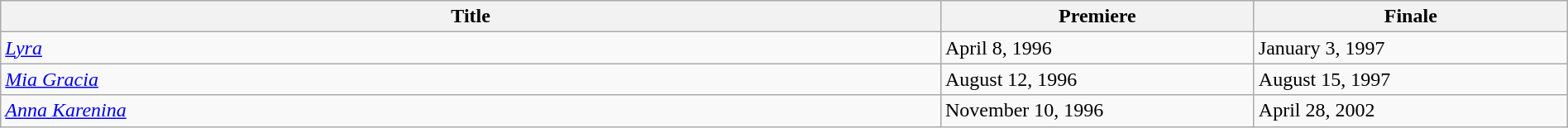<table class="wikitable sortable" width="100%">
<tr>
<th style="width:60%;">Title</th>
<th style="width:20%;">Premiere</th>
<th style="width:20%;">Finale</th>
</tr>
<tr>
<td><em><a href='#'>Lyra</a></em></td>
<td>April 8, 1996</td>
<td>January 3, 1997</td>
</tr>
<tr>
<td><em><a href='#'>Mia Gracia</a></em></td>
<td>August 12, 1996</td>
<td>August 15, 1997</td>
</tr>
<tr>
<td><em><a href='#'>Anna Karenina</a></em></td>
<td>November 10, 1996</td>
<td>April 28, 2002</td>
</tr>
</table>
